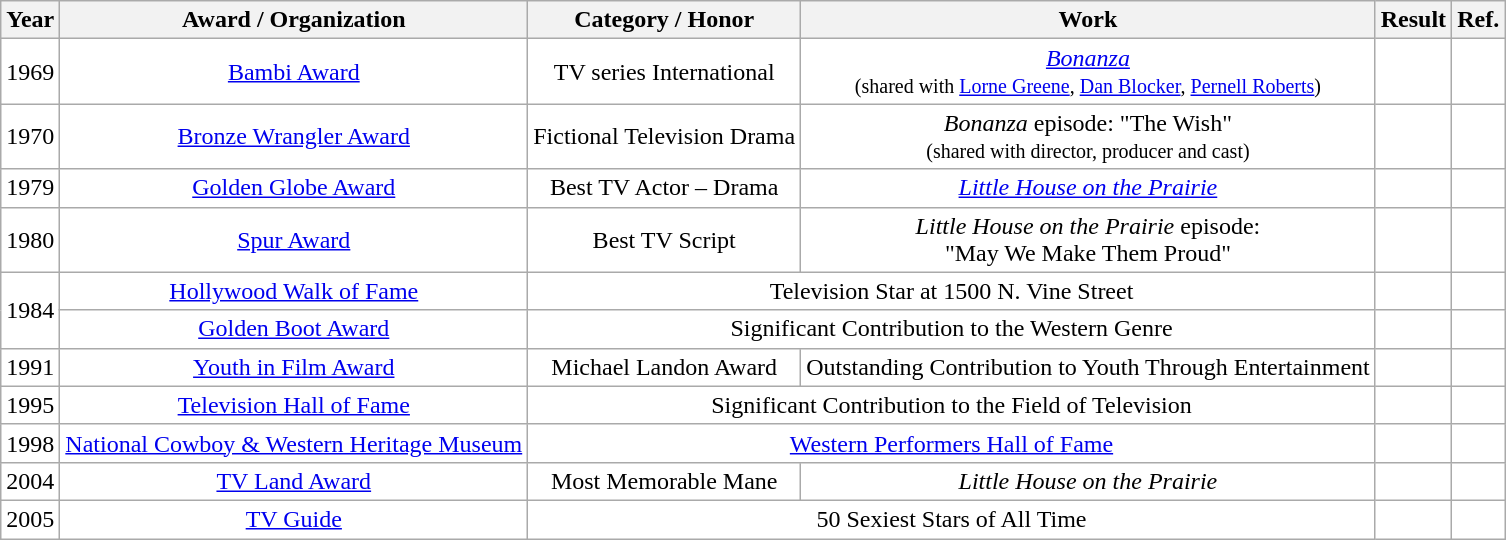<table class="wikitable" rowspan=5; style="text-align: center; background:#ffffff;">
<tr>
<th>Year</th>
<th>Award / Organization</th>
<th>Category / Honor</th>
<th>Work</th>
<th>Result</th>
<th>Ref.</th>
</tr>
<tr>
<td>1969</td>
<td><a href='#'>Bambi Award</a></td>
<td>TV series International</td>
<td><em><a href='#'>Bonanza</a></em><br><small>(shared with <a href='#'>Lorne Greene</a>, <a href='#'>Dan Blocker</a>, <a href='#'>Pernell Roberts</a>)</small></td>
<td></td>
<td></td>
</tr>
<tr>
<td>1970</td>
<td><a href='#'>Bronze Wrangler Award</a></td>
<td>Fictional Television Drama</td>
<td><em>Bonanza</em> episode: "The Wish"<br><small>(shared with director, producer and cast)</small></td>
<td></td>
<td></td>
</tr>
<tr>
<td>1979</td>
<td><a href='#'>Golden Globe Award</a></td>
<td>Best TV Actor – Drama</td>
<td><em><a href='#'>Little House on the Prairie</a></em></td>
<td></td>
<td></td>
</tr>
<tr>
<td>1980</td>
<td><a href='#'>Spur Award</a></td>
<td>Best TV Script</td>
<td><em>Little House on the Prairie</em> episode: <br>"May We Make Them Proud"</td>
<td></td>
<td></td>
</tr>
<tr>
<td rowspan="2">1984</td>
<td><a href='#'>Hollywood Walk of Fame</a></td>
<td colspan=2>Television Star at 1500 N. Vine Street</td>
<td></td>
<td></td>
</tr>
<tr>
<td><a href='#'>Golden Boot Award</a></td>
<td colspan=2>Significant Contribution to the Western Genre</td>
<td></td>
<td></td>
</tr>
<tr>
<td>1991</td>
<td><a href='#'>Youth in Film Award</a></td>
<td>Michael Landon Award</td>
<td>Outstanding Contribution to Youth Through Entertainment</td>
<td></td>
<td></td>
</tr>
<tr>
<td>1995</td>
<td><a href='#'>Television Hall of Fame</a></td>
<td colspan=2>Significant Contribution to the Field of Television</td>
<td></td>
<td></td>
</tr>
<tr>
<td>1998</td>
<td><a href='#'>National Cowboy & Western Heritage Museum</a></td>
<td colspan=2><a href='#'>Western Performers Hall of Fame</a></td>
<td></td>
<td></td>
</tr>
<tr>
<td>2004</td>
<td><a href='#'>TV Land Award</a></td>
<td>Most Memorable Mane</td>
<td><em>Little House on the Prairie</em></td>
<td></td>
<td></td>
</tr>
<tr>
<td>2005</td>
<td><a href='#'>TV Guide</a></td>
<td colspan=2>50 Sexiest Stars of All Time</td>
<td></td>
<td></td>
</tr>
</table>
